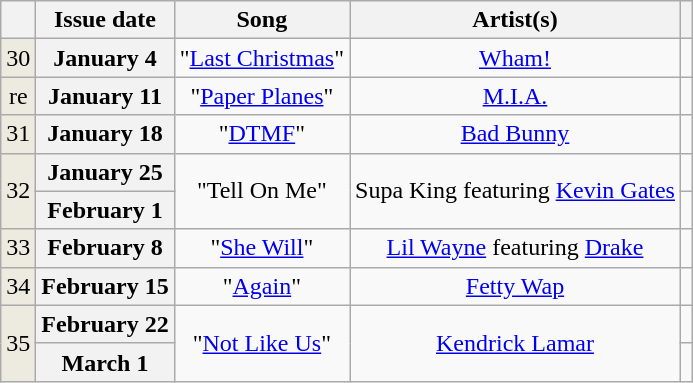<table class="wikitable sortable plainrowheaders" style="text-align: center">
<tr>
<th width="1"></th>
<th scope="col">Issue date</th>
<th>Song</th>
<th>Artist(s)</th>
<th></th>
</tr>
<tr>
<td bgcolor=#EDEAE0 align="center">30</td>
<th scope="row">January 4</th>
<td>"<a href='#'>Last Christmas</a>"</td>
<td><a href='#'>Wham!</a></td>
<td></td>
</tr>
<tr>
<td bgcolor=#EDEAE0 align="center">re</td>
<th scope="row">January 11</th>
<td>"<a href='#'>Paper Planes</a>"</td>
<td><a href='#'>M.I.A.</a></td>
<td></td>
</tr>
<tr>
<td bgcolor=#EDEAE0 align="center">31</td>
<th scope="row">January 18</th>
<td>"<a href='#'>DTMF</a>"</td>
<td><a href='#'>Bad Bunny</a></td>
<td></td>
</tr>
<tr>
<td rowspan="2" bgcolor="#EDEAE0" align="center">32</td>
<th scope="row">January 25</th>
<td rowspan="2">"Tell On Me"</td>
<td rowspan="2">Supa King featuring <a href='#'>Kevin Gates</a></td>
<td></td>
</tr>
<tr>
<th scope="row">February 1</th>
<td></td>
</tr>
<tr>
<td bgcolor=#EDEAE0 align="center">33</td>
<th scope="row">February 8</th>
<td>"<a href='#'>She Will</a>"</td>
<td><a href='#'>Lil Wayne</a> featuring <a href='#'>Drake</a></td>
<td></td>
</tr>
<tr>
<td bgcolor=#EDEAE0 align="center">34</td>
<th scope="row">February 15</th>
<td>"<a href='#'>Again</a>"</td>
<td><a href='#'>Fetty Wap</a></td>
<td></td>
</tr>
<tr>
<td rowspan="2" bgcolor="#EDEAE0" align="center">35</td>
<th scope="row">February 22</th>
<td rowspan="2">"<a href='#'>Not Like Us</a>"</td>
<td rowspan="2"><a href='#'>Kendrick Lamar</a></td>
<td></td>
</tr>
<tr>
<th scope="row">March 1</th>
<td></td>
</tr>
</table>
